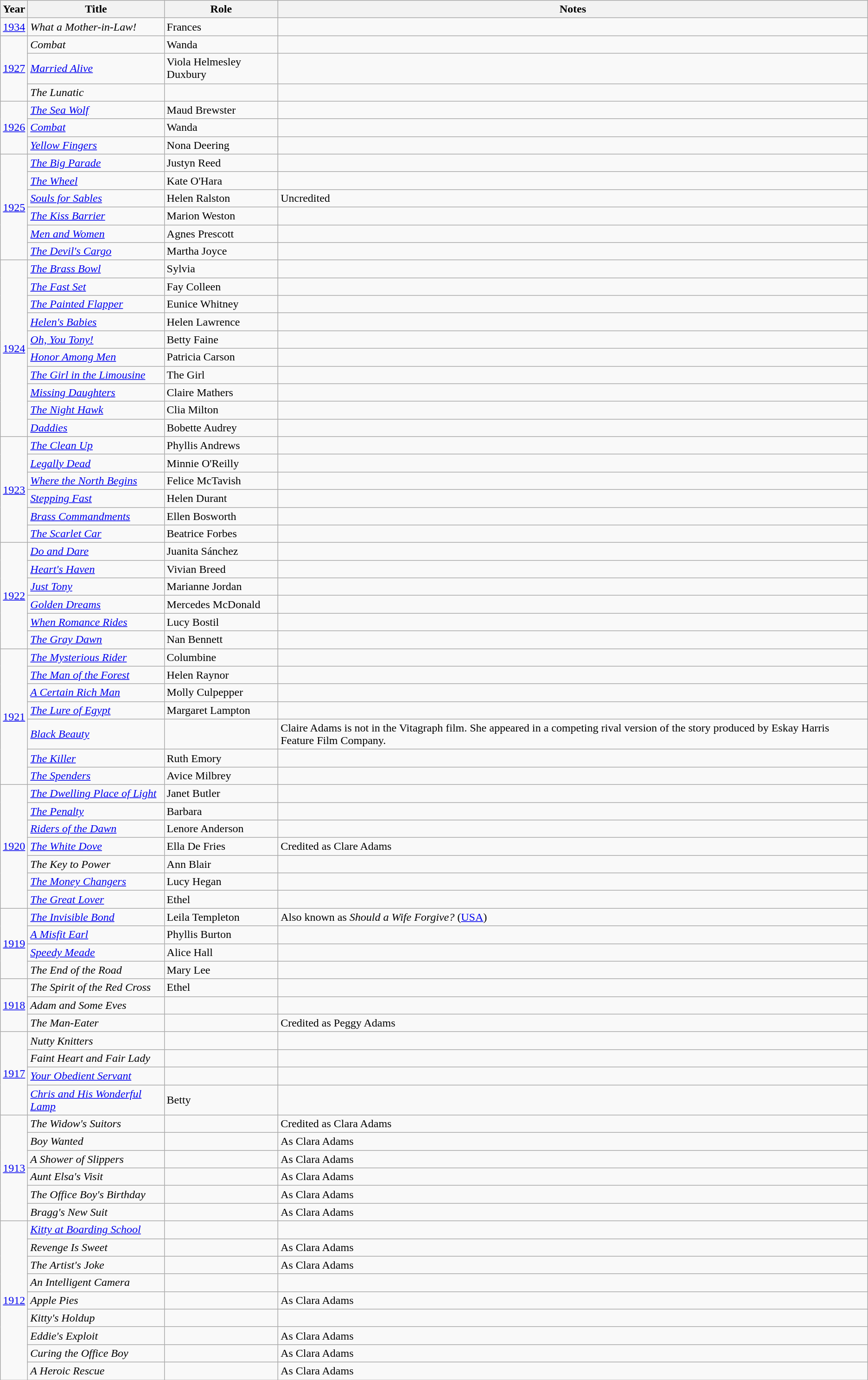<table class="wikitable sortable">
<tr>
<th>Year</th>
<th>Title</th>
<th>Role</th>
<th class="unsortable">Notes</th>
</tr>
<tr>
<td><a href='#'>1934</a></td>
<td><em>What a Mother-in-Law!</em></td>
<td>Frances</td>
<td></td>
</tr>
<tr>
<td rowspan="3"><a href='#'>1927</a></td>
<td><em>Combat</em></td>
<td>Wanda</td>
<td></td>
</tr>
<tr>
<td><em><a href='#'>Married Alive</a></em></td>
<td>Viola Helmesley Duxbury</td>
<td></td>
</tr>
<tr>
<td data-sort-value="Lunatic, The"><em>The Lunatic</em></td>
<td></td>
<td></td>
</tr>
<tr>
<td rowspan="3"><a href='#'>1926</a></td>
<td data-sort-value="Sea Wolf, The"><em><a href='#'>The Sea Wolf</a></em></td>
<td>Maud Brewster</td>
<td></td>
</tr>
<tr>
<td><em><a href='#'>Combat</a></em></td>
<td>Wanda</td>
<td></td>
</tr>
<tr>
<td><em><a href='#'>Yellow Fingers</a></em></td>
<td>Nona Deering</td>
<td></td>
</tr>
<tr>
<td rowspan="6"><a href='#'>1925</a></td>
<td data-sort-value="Big Parade, The"><em><a href='#'>The Big Parade</a></em></td>
<td>Justyn Reed</td>
<td></td>
</tr>
<tr>
<td data-sort-value="Wheel, The"><em><a href='#'>The Wheel</a></em></td>
<td>Kate O'Hara</td>
<td></td>
</tr>
<tr>
<td><em><a href='#'>Souls for Sables</a></em></td>
<td>Helen Ralston</td>
<td>Uncredited</td>
</tr>
<tr>
<td data-sort-value="Kiss Barrier, The"><em><a href='#'>The Kiss Barrier</a></em></td>
<td>Marion Weston</td>
<td></td>
</tr>
<tr>
<td><em><a href='#'>Men and Women</a></em></td>
<td>Agnes Prescott</td>
<td></td>
</tr>
<tr>
<td data-sort-value="Devil's Cargo, The"><em><a href='#'>The Devil's Cargo</a></em></td>
<td>Martha Joyce</td>
<td></td>
</tr>
<tr>
<td rowspan="10"><a href='#'>1924</a></td>
<td data-sort-value="Brass Bowl, The"><em><a href='#'>The Brass Bowl</a></em></td>
<td>Sylvia</td>
<td></td>
</tr>
<tr>
<td data-sort-value="Fast Set, The"><em><a href='#'>The Fast Set</a></em></td>
<td>Fay Colleen</td>
<td></td>
</tr>
<tr>
<td data-sort-value="Painted Flapper, The"><em><a href='#'>The Painted Flapper</a></em></td>
<td>Eunice Whitney</td>
<td></td>
</tr>
<tr>
<td><em><a href='#'>Helen's Babies</a></em></td>
<td>Helen Lawrence</td>
<td></td>
</tr>
<tr>
<td><em><a href='#'>Oh, You Tony!</a></em></td>
<td>Betty Faine</td>
<td></td>
</tr>
<tr>
<td><em><a href='#'>Honor Among Men</a></em></td>
<td>Patricia Carson</td>
<td></td>
</tr>
<tr>
<td data-sort-value="Girl in the Limousine, The"><em><a href='#'>The Girl in the Limousine</a></em></td>
<td>The Girl</td>
<td></td>
</tr>
<tr>
<td><em><a href='#'>Missing Daughters</a></em></td>
<td>Claire Mathers</td>
<td></td>
</tr>
<tr>
<td data-sort-value="Night Hawk, The"><em><a href='#'>The Night Hawk</a></em></td>
<td>Clia Milton</td>
<td></td>
</tr>
<tr>
<td><em><a href='#'>Daddies</a></em></td>
<td>Bobette Audrey</td>
<td></td>
</tr>
<tr>
<td rowspan="6"><a href='#'>1923</a></td>
<td data-sort-value="Clean Up, The"><em><a href='#'>The Clean Up</a></em></td>
<td>Phyllis Andrews</td>
<td></td>
</tr>
<tr>
<td><em><a href='#'>Legally Dead</a></em></td>
<td>Minnie O'Reilly</td>
<td></td>
</tr>
<tr>
<td><em><a href='#'>Where the North Begins</a></em></td>
<td>Felice McTavish</td>
<td></td>
</tr>
<tr>
<td><em><a href='#'>Stepping Fast</a></em></td>
<td>Helen Durant</td>
<td></td>
</tr>
<tr>
<td><em><a href='#'>Brass Commandments</a></em></td>
<td>Ellen Bosworth</td>
<td></td>
</tr>
<tr>
<td data-sort-value="Scarlet Car, The"><em><a href='#'>The Scarlet Car</a></em></td>
<td>Beatrice Forbes</td>
<td></td>
</tr>
<tr>
<td rowspan="6"><a href='#'>1922</a></td>
<td><em><a href='#'>Do and Dare</a></em></td>
<td>Juanita Sánchez</td>
<td></td>
</tr>
<tr>
<td><em><a href='#'>Heart's Haven</a></em></td>
<td>Vivian Breed</td>
<td></td>
</tr>
<tr>
<td><em><a href='#'>Just Tony</a></em></td>
<td>Marianne Jordan</td>
<td></td>
</tr>
<tr>
<td><em><a href='#'>Golden Dreams</a></em></td>
<td>Mercedes McDonald</td>
<td></td>
</tr>
<tr>
<td><em><a href='#'>When Romance Rides</a></em></td>
<td>Lucy Bostil</td>
<td></td>
</tr>
<tr>
<td data-sort-value="Gray Dawn, The"><em><a href='#'>The Gray Dawn</a></em></td>
<td>Nan Bennett</td>
<td></td>
</tr>
<tr>
<td rowspan="7"><a href='#'>1921</a></td>
<td data-sort-value="Mysterious Rider, The"><em><a href='#'>The Mysterious Rider</a></em></td>
<td>Columbine</td>
<td></td>
</tr>
<tr>
<td data-sort-value="Man of the Forest, The"><em><a href='#'>The Man of the Forest</a></em></td>
<td>Helen Raynor</td>
<td></td>
</tr>
<tr>
<td data-sort-value="Certain Rich Man, A"><em><a href='#'>A Certain Rich Man</a></em></td>
<td>Molly Culpepper</td>
<td></td>
</tr>
<tr>
<td data-sort-value="Lure of Egypt, The"><em><a href='#'>The Lure of Egypt</a></em></td>
<td>Margaret Lampton</td>
<td></td>
</tr>
<tr>
<td><a href='#'><em>Black Beauty</em></a></td>
<td></td>
<td>Claire Adams is not in the Vitagraph film. She appeared in a competing rival version of the story produced by Eskay Harris Feature Film Company.</td>
</tr>
<tr>
<td data-sort-value="Killer, The"><em><a href='#'>The Killer</a></em></td>
<td>Ruth Emory</td>
<td></td>
</tr>
<tr>
<td data-sort-value="Spenders, The"><em><a href='#'>The Spenders</a></em></td>
<td>Avice Milbrey</td>
<td></td>
</tr>
<tr>
<td rowspan="7"><a href='#'>1920</a></td>
<td data-sort-value="Dwelling Place of Light, The"><em><a href='#'>The Dwelling Place of Light</a></em></td>
<td>Janet Butler</td>
<td></td>
</tr>
<tr>
<td data-sort-value="Penalty, The"><a href='#'><em>The Penalty</em></a></td>
<td>Barbara</td>
<td></td>
</tr>
<tr>
<td><em><a href='#'>Riders of the Dawn</a></em></td>
<td>Lenore Anderson</td>
<td></td>
</tr>
<tr>
<td data-sort-value="White Dove, The"><em><a href='#'>The White Dove</a></em></td>
<td>Ella De Fries</td>
<td>Credited as Clare Adams</td>
</tr>
<tr>
<td data-sort-value="Key to Power, The"><em>The Key to Power</em></td>
<td>Ann Blair</td>
<td></td>
</tr>
<tr>
<td data-sort-value="Money Changers, The"><em><a href='#'>The Money Changers</a></em></td>
<td>Lucy Hegan</td>
<td></td>
</tr>
<tr>
<td data-sort-value="Great Lover, The"><em><a href='#'>The Great Lover</a></em></td>
<td>Ethel</td>
<td></td>
</tr>
<tr>
<td rowspan="4"><a href='#'>1919</a></td>
<td data-sort-value="Invisible Bond, The"><em><a href='#'>The Invisible Bond</a></em></td>
<td>Leila Templeton</td>
<td>Also known as <em>Should a Wife Forgive?</em> (<a href='#'>USA</a>)</td>
</tr>
<tr>
<td data-sort-value="Misfit Earl, A"><em><a href='#'>A Misfit Earl</a></em></td>
<td>Phyllis Burton</td>
<td></td>
</tr>
<tr>
<td><em><a href='#'>Speedy Meade</a></em></td>
<td>Alice Hall</td>
<td></td>
</tr>
<tr>
<td data-sort-value="End of the Road, The"><em>The End of the Road</em></td>
<td>Mary Lee</td>
<td></td>
</tr>
<tr>
<td rowspan="3"><a href='#'>1918</a></td>
<td data-sort-value="Spirit of the Red Cross, The"><em>The Spirit of the Red Cross</em></td>
<td>Ethel</td>
<td></td>
</tr>
<tr>
<td><em>Adam and Some Eves</em></td>
<td></td>
<td></td>
</tr>
<tr>
<td data-sort-value="Man-Eater, The"><em>The Man-Eater</em></td>
<td></td>
<td>Credited as Peggy Adams</td>
</tr>
<tr>
<td rowspan="4"><a href='#'>1917</a></td>
<td><em>Nutty Knitters</em></td>
<td></td>
<td></td>
</tr>
<tr>
<td><em>Faint Heart and Fair Lady</em></td>
<td></td>
<td></td>
</tr>
<tr>
<td><em><a href='#'>Your Obedient Servant</a></em></td>
<td></td>
<td></td>
</tr>
<tr>
<td><em><a href='#'>Chris and His Wonderful Lamp</a></em></td>
<td>Betty</td>
<td></td>
</tr>
<tr>
<td rowspan="6"><a href='#'>1913</a></td>
<td data-sort-value="Widow's Suitors, The"><em>The Widow's Suitors</em></td>
<td></td>
<td>Credited as Clara Adams</td>
</tr>
<tr>
<td><em>Boy Wanted</em></td>
<td></td>
<td>As Clara Adams</td>
</tr>
<tr>
<td data-sort-value="Shower of Slippers, A"><em>A Shower of Slippers</em></td>
<td></td>
<td>As Clara Adams</td>
</tr>
<tr>
<td><em>Aunt Elsa's Visit</em></td>
<td></td>
<td>As Clara Adams</td>
</tr>
<tr>
<td data-sort-value="Office Boy's Birthday, The"><em>The Office Boy's Birthday</em></td>
<td></td>
<td>As Clara Adams</td>
</tr>
<tr>
<td><em>Bragg's New Suit</em></td>
<td></td>
<td>As Clara Adams</td>
</tr>
<tr>
<td rowspan="9"><a href='#'>1912</a></td>
<td><em><a href='#'>Kitty at Boarding School</a></em></td>
<td></td>
<td></td>
</tr>
<tr>
<td><em>Revenge Is Sweet</em></td>
<td></td>
<td>As Clara Adams</td>
</tr>
<tr>
<td data-sort-value="Artist's Joke, The"><em>The Artist's Joke</em></td>
<td></td>
<td>As Clara Adams</td>
</tr>
<tr>
<td><em>An Intelligent Camera</em></td>
<td></td>
<td></td>
</tr>
<tr>
<td><em>Apple Pies</em></td>
<td></td>
<td>As Clara Adams</td>
</tr>
<tr>
<td><em>Kitty's Holdup</em></td>
<td></td>
<td></td>
</tr>
<tr>
<td><em>Eddie's Exploit</em></td>
<td></td>
<td>As Clara Adams</td>
</tr>
<tr>
<td><em>Curing the Office Boy</em></td>
<td></td>
<td>As Clara Adams</td>
</tr>
<tr>
<td data-sort-value="Heroic Rescue, A"><em>A Heroic Rescue</em></td>
<td></td>
<td>As Clara Adams</td>
</tr>
</table>
